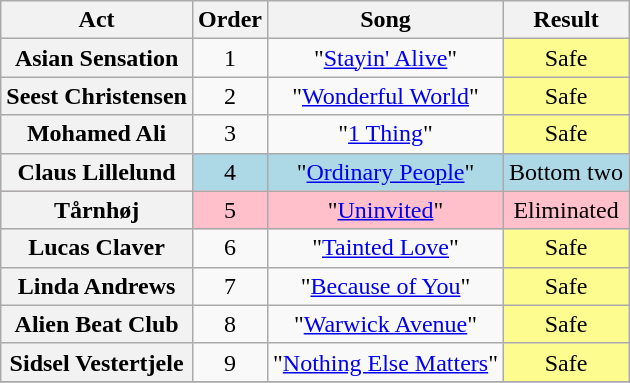<table class="wikitable plainrowheaders" style="text-align:center;">
<tr>
<th scope="col">Act</th>
<th scope="col">Order</th>
<th scope="col">Song</th>
<th scope="col">Result</th>
</tr>
<tr>
<th scope=row>Asian Sensation</th>
<td>1</td>
<td>"<a href='#'>Stayin' Alive</a>"</td>
<td style="background:#fdfc8f;">Safe</td>
</tr>
<tr>
<th scope=row>Seest Christensen</th>
<td>2</td>
<td>"<a href='#'>Wonderful World</a>"</td>
<td style="background:#fdfc8f;">Safe</td>
</tr>
<tr>
<th scope=row>Mohamed Ali</th>
<td>3</td>
<td>"<a href='#'>1 Thing</a>"</td>
<td style="background:#fdfc8f;">Safe</td>
</tr>
<tr style="background:lightblue;">
<th scope=row>Claus Lillelund</th>
<td>4</td>
<td>"<a href='#'>Ordinary People</a>"</td>
<td>Bottom two</td>
</tr>
<tr style="background:pink;">
<th scope=row>Tårnhøj</th>
<td>5</td>
<td>"<a href='#'>Uninvited</a>"</td>
<td>Eliminated</td>
</tr>
<tr>
<th scope=row>Lucas Claver</th>
<td>6</td>
<td>"<a href='#'>Tainted Love</a>"</td>
<td style="background:#fdfc8f;">Safe</td>
</tr>
<tr>
<th scope=row>Linda Andrews</th>
<td>7</td>
<td>"<a href='#'>Because of You</a>"</td>
<td style="background:#fdfc8f;">Safe</td>
</tr>
<tr>
<th scope=row>Alien Beat Club</th>
<td>8</td>
<td>"<a href='#'>Warwick Avenue</a>"</td>
<td style="background:#fdfc8f;">Safe</td>
</tr>
<tr>
<th scope=row>Sidsel Vestertjele</th>
<td>9</td>
<td>"<a href='#'>Nothing Else Matters</a>"</td>
<td style="background:#fdfc8f;">Safe</td>
</tr>
<tr>
</tr>
</table>
